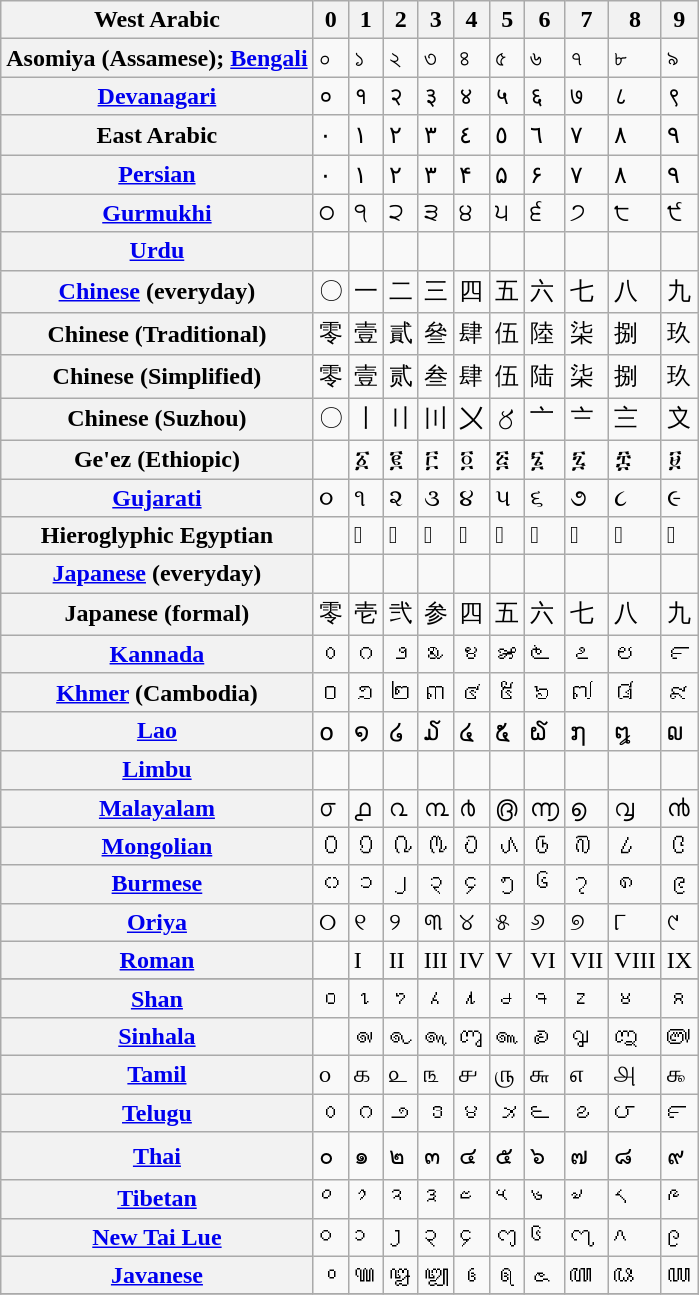<table class="wikitable" summary="Numerals in many different writing systems">
<tr>
<th>West Arabic</th>
<th>0</th>
<th>1</th>
<th>2</th>
<th>3</th>
<th>4</th>
<th>5</th>
<th>6</th>
<th>7</th>
<th>8</th>
<th>9</th>
</tr>
<tr>
<th>Asomiya (Assamese); <a href='#'>Bengali</a></th>
<td>০</td>
<td>১</td>
<td>২</td>
<td>৩</td>
<td>৪</td>
<td>৫</td>
<td>৬</td>
<td>৭</td>
<td>৮</td>
<td>৯</td>
</tr>
<tr>
<th><a href='#'>Devanagari</a></th>
<td>०</td>
<td>१</td>
<td>२</td>
<td>३</td>
<td>४</td>
<td>५</td>
<td>६</td>
<td>७</td>
<td>८</td>
<td>९</td>
</tr>
<tr>
<th>East Arabic</th>
<td>٠</td>
<td>١</td>
<td>٢</td>
<td>٣</td>
<td>٤</td>
<td>٥</td>
<td>٦</td>
<td>٧</td>
<td>٨</td>
<td>٩</td>
</tr>
<tr>
<th><a href='#'>Persian</a></th>
<td>٠</td>
<td>١</td>
<td>٢</td>
<td>٣</td>
<td>۴</td>
<td>۵</td>
<td>۶</td>
<td>٧</td>
<td>٨</td>
<td>٩</td>
</tr>
<tr>
<th><a href='#'>Gurmukhi</a></th>
<td>੦</td>
<td>੧</td>
<td>੨</td>
<td>੩</td>
<td>੪</td>
<td>੫</td>
<td>੬</td>
<td>੭</td>
<td>੮</td>
<td>੯</td>
</tr>
<tr>
<th><a href='#'>Urdu</a></th>
<td></td>
<td></td>
<td></td>
<td></td>
<td></td>
<td></td>
<td></td>
<td></td>
<td></td>
<td></td>
</tr>
<tr>
<th><a href='#'>Chinese</a> (everyday)</th>
<td>〇</td>
<td>一</td>
<td>二</td>
<td>三</td>
<td>四</td>
<td>五</td>
<td>六</td>
<td>七</td>
<td>八</td>
<td>九</td>
</tr>
<tr>
<th>Chinese (Traditional)</th>
<td>零</td>
<td>壹</td>
<td>貳</td>
<td>叄</td>
<td>肆</td>
<td>伍</td>
<td>陸</td>
<td>柒</td>
<td>捌</td>
<td>玖</td>
</tr>
<tr>
<th>Chinese (Simplified)</th>
<td>零</td>
<td>壹</td>
<td>贰</td>
<td>叁</td>
<td>肆</td>
<td>伍</td>
<td>陆</td>
<td>柒</td>
<td>捌</td>
<td>玖</td>
</tr>
<tr>
<th>Chinese (Suzhou)</th>
<td>〇</td>
<td>〡</td>
<td>〢</td>
<td>〣</td>
<td>〤</td>
<td>〥</td>
<td>〦</td>
<td>〧</td>
<td>〨</td>
<td>〩</td>
</tr>
<tr>
<th>Ge'ez (Ethiopic)</th>
<td></td>
<td>፩</td>
<td>፪</td>
<td>፫</td>
<td>፬</td>
<td>፭</td>
<td>፮</td>
<td>፯</td>
<td>፰</td>
<td>፱</td>
</tr>
<tr>
<th><a href='#'>Gujarati</a></th>
<td>૦</td>
<td>૧</td>
<td>૨</td>
<td>૩</td>
<td>૪</td>
<td>૫</td>
<td>૬</td>
<td>૭</td>
<td>૮</td>
<td>૯</td>
</tr>
<tr>
<th>Hieroglyphic Egyptian</th>
<td></td>
<td>𓏺</td>
<td>𓏻</td>
<td>𓏼</td>
<td>𓏽</td>
<td>𓏾</td>
<td>𓏿</td>
<td>𓐀</td>
<td>𓐁</td>
<td>𓐂</td>
</tr>
<tr>
<th><a href='#'>Japanese</a> (everyday)</th>
<td></td>
<td></td>
<td></td>
<td></td>
<td></td>
<td></td>
<td></td>
<td></td>
<td></td>
<td></td>
</tr>
<tr>
<th>Japanese (formal)</th>
<td>零</td>
<td>壱</td>
<td>弐</td>
<td>参</td>
<td>四</td>
<td>五</td>
<td>六</td>
<td>七</td>
<td>八</td>
<td>九</td>
</tr>
<tr>
<th><a href='#'>Kannada</a></th>
<td>೦</td>
<td>೧</td>
<td>೨</td>
<td>೩</td>
<td>೪</td>
<td>೫</td>
<td>೬</td>
<td>೭</td>
<td>೮</td>
<td>೯</td>
</tr>
<tr>
<th><a href='#'>Khmer</a> (Cambodia)</th>
<td>០</td>
<td>១</td>
<td>២</td>
<td>៣</td>
<td>៤</td>
<td>៥</td>
<td>៦</td>
<td>៧</td>
<td>៨</td>
<td>៩</td>
</tr>
<tr>
<th><a href='#'>Lao</a></th>
<td>໐</td>
<td>໑</td>
<td>໒</td>
<td>໓</td>
<td>໔</td>
<td>໕</td>
<td>໖</td>
<td>໗</td>
<td>໘</td>
<td>໙</td>
</tr>
<tr>
<th><a href='#'>Limbu</a></th>
<td></td>
<td></td>
<td></td>
<td></td>
<td></td>
<td></td>
<td></td>
<td></td>
<td></td>
<td></td>
</tr>
<tr>
<th><a href='#'>Malayalam</a></th>
<td>൦</td>
<td>൧</td>
<td>൨</td>
<td>൩</td>
<td>൪</td>
<td>൫</td>
<td>൬</td>
<td>൭</td>
<td>൮</td>
<td>൯</td>
</tr>
<tr>
<th><a href='#'>Mongolian</a></th>
<td>᠐</td>
<td>᠑</td>
<td>᠒</td>
<td>᠓</td>
<td>᠔</td>
<td>᠕</td>
<td>᠖</td>
<td>᠗</td>
<td>᠘</td>
<td>᠙</td>
</tr>
<tr>
<th><a href='#'>Burmese</a></th>
<td>၀</td>
<td>၁</td>
<td>၂</td>
<td>၃</td>
<td>၄</td>
<td>၅</td>
<td>၆</td>
<td>၇</td>
<td>၈</td>
<td>၉</td>
</tr>
<tr>
<th><a href='#'>Oriya</a></th>
<td>୦</td>
<td>୧</td>
<td>୨</td>
<td>୩</td>
<td>୪</td>
<td>୫</td>
<td>୬</td>
<td>୭</td>
<td>୮</td>
<td>୯</td>
</tr>
<tr>
<th><a href='#'>Roman</a></th>
<td></td>
<td>I</td>
<td>II</td>
<td>III</td>
<td>IV</td>
<td>V</td>
<td>VI</td>
<td>VII</td>
<td>VIII</td>
<td>IX</td>
</tr>
<tr>
</tr>
<tr>
<th><a href='#'>Shan</a></th>
<td>႐</td>
<td>႑</td>
<td>႒</td>
<td>႓</td>
<td>႔</td>
<td>႕</td>
<td>႖</td>
<td>႗</td>
<td>႘</td>
<td>႙</td>
</tr>
<tr>
<th><a href='#'>Sinhala</a></th>
<td></td>
<td>𑇡</td>
<td>𑇢</td>
<td>𑇣</td>
<td>𑇤</td>
<td>𑇥</td>
<td>𑇦</td>
<td>𑇧</td>
<td>𑇨</td>
<td>𑇩</td>
</tr>
<tr>
<th><a href='#'>Tamil</a></th>
<td>௦</td>
<td>௧</td>
<td>௨</td>
<td>௩</td>
<td>௪</td>
<td>௫</td>
<td>௬</td>
<td>௭</td>
<td>௮</td>
<td>௯</td>
</tr>
<tr>
<th><a href='#'>Telugu</a></th>
<td>౦</td>
<td>౧</td>
<td>౨</td>
<td>౩</td>
<td>౪</td>
<td>౫</td>
<td>౬</td>
<td>౭</td>
<td>౮</td>
<td>౯</td>
</tr>
<tr>
<th><a href='#'>Thai</a></th>
<td>๐</td>
<td>๑</td>
<td>๒</td>
<td>๓</td>
<td>๔</td>
<td>๕</td>
<td>๖</td>
<td>๗</td>
<td>๘</td>
<td>๙</td>
</tr>
<tr>
<th><a href='#'>Tibetan</a></th>
<td>༠</td>
<td>༡</td>
<td>༢</td>
<td>༣</td>
<td>༤</td>
<td>༥</td>
<td>༦</td>
<td>༧</td>
<td>༨</td>
<td>༩</td>
</tr>
<tr>
<th><a href='#'>New Tai Lue</a></th>
<td>᧐</td>
<td>᧑</td>
<td>᧒</td>
<td>᧓</td>
<td>᧔</td>
<td>᧕</td>
<td>᧖</td>
<td>᧗</td>
<td>᧘</td>
<td>᧙</td>
</tr>
<tr>
<th><a href='#'>Javanese</a></th>
<td>꧐</td>
<td>꧑</td>
<td>꧒</td>
<td>꧓</td>
<td>꧔</td>
<td>꧕</td>
<td>꧖</td>
<td>꧗</td>
<td>꧘</td>
<td>꧙</td>
</tr>
<tr>
</tr>
</table>
